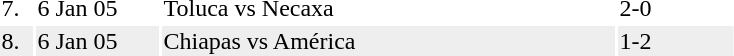<table>
<tr>
<td width="20">7.</td>
<td width="80">6 Jan 05</td>
<td width="300">Toluca vs Necaxa</td>
<td width="75">2-0</td>
</tr>
<tr bgcolor=#eeeeee>
<td>8.</td>
<td>6 Jan 05</td>
<td>Chiapas vs América</td>
<td>1-2</td>
</tr>
</table>
